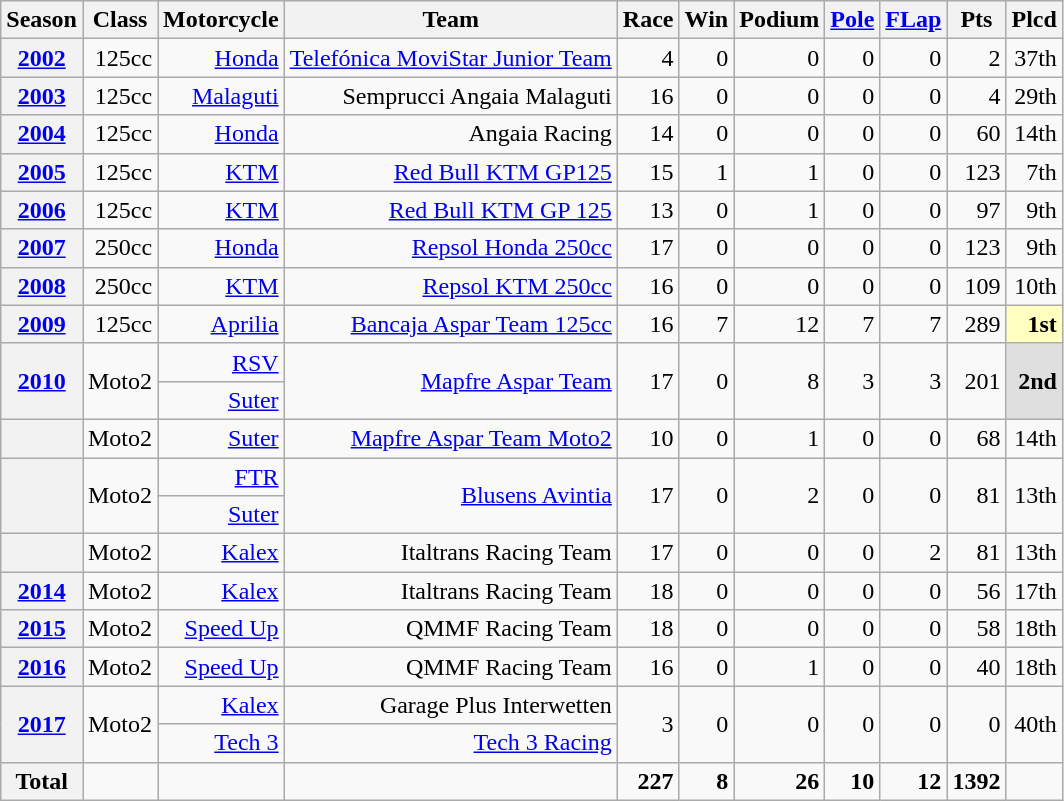<table class="wikitable" style=text-align:right>
<tr>
<th>Season</th>
<th>Class</th>
<th>Motorcycle</th>
<th>Team</th>
<th>Race</th>
<th>Win</th>
<th>Podium</th>
<th><a href='#'>Pole</a></th>
<th><a href='#'>FLap</a></th>
<th>Pts</th>
<th>Plcd</th>
</tr>
<tr>
<th><a href='#'>2002</a></th>
<td>125cc</td>
<td><a href='#'>Honda</a></td>
<td><a href='#'>Telefónica MoviStar Junior Team</a></td>
<td>4</td>
<td>0</td>
<td>0</td>
<td>0</td>
<td>0</td>
<td>2</td>
<td>37th</td>
</tr>
<tr>
<th><a href='#'>2003</a></th>
<td>125cc</td>
<td><a href='#'>Malaguti</a></td>
<td>Semprucci Angaia Malaguti</td>
<td>16</td>
<td>0</td>
<td>0</td>
<td>0</td>
<td>0</td>
<td>4</td>
<td>29th</td>
</tr>
<tr>
<th><a href='#'>2004</a></th>
<td>125cc</td>
<td><a href='#'>Honda</a></td>
<td>Angaia Racing</td>
<td>14</td>
<td>0</td>
<td>0</td>
<td>0</td>
<td>0</td>
<td>60</td>
<td>14th</td>
</tr>
<tr>
<th><a href='#'>2005</a></th>
<td>125cc</td>
<td><a href='#'>KTM</a></td>
<td><a href='#'>Red Bull KTM GP125</a></td>
<td>15</td>
<td>1</td>
<td>1</td>
<td>0</td>
<td>0</td>
<td>123</td>
<td>7th</td>
</tr>
<tr>
<th><a href='#'>2006</a></th>
<td>125cc</td>
<td><a href='#'>KTM</a></td>
<td><a href='#'>Red Bull KTM GP 125</a></td>
<td>13</td>
<td>0</td>
<td>1</td>
<td>0</td>
<td>0</td>
<td>97</td>
<td>9th</td>
</tr>
<tr>
<th><a href='#'>2007</a></th>
<td>250cc</td>
<td><a href='#'>Honda</a></td>
<td><a href='#'>Repsol Honda 250cc</a></td>
<td>17</td>
<td>0</td>
<td>0</td>
<td>0</td>
<td>0</td>
<td>123</td>
<td>9th</td>
</tr>
<tr>
<th><a href='#'>2008</a></th>
<td>250cc</td>
<td><a href='#'>KTM</a></td>
<td><a href='#'>Repsol KTM 250cc</a></td>
<td>16</td>
<td>0</td>
<td>0</td>
<td>0</td>
<td>0</td>
<td>109</td>
<td>10th</td>
</tr>
<tr>
<th><a href='#'>2009</a></th>
<td>125cc</td>
<td><a href='#'>Aprilia</a></td>
<td><a href='#'>Bancaja Aspar Team 125cc</a></td>
<td>16</td>
<td>7</td>
<td>12</td>
<td>7</td>
<td>7</td>
<td>289</td>
<td style="background:#FFFFBF;"><strong>1st</strong></td>
</tr>
<tr>
<th rowspan=2><a href='#'>2010</a></th>
<td rowspan=2>Moto2</td>
<td><a href='#'>RSV</a></td>
<td rowspan=2><a href='#'>Mapfre Aspar Team</a></td>
<td rowspan=2>17</td>
<td rowspan=2>0</td>
<td rowspan=2>8</td>
<td rowspan=2>3</td>
<td rowspan=2>3</td>
<td rowspan=2>201</td>
<td rowspan=2 style="background:#DFDFDF;"><strong>2nd</strong></td>
</tr>
<tr>
<td><a href='#'>Suter</a></td>
</tr>
<tr>
<th></th>
<td>Moto2</td>
<td><a href='#'>Suter</a></td>
<td><a href='#'>Mapfre Aspar Team Moto2</a></td>
<td>10</td>
<td>0</td>
<td>1</td>
<td>0</td>
<td>0</td>
<td>68</td>
<td>14th</td>
</tr>
<tr>
<th rowspan=2></th>
<td rowspan=2>Moto2</td>
<td><a href='#'>FTR</a></td>
<td rowspan=2><a href='#'>Blusens Avintia</a></td>
<td rowspan=2>17</td>
<td rowspan=2>0</td>
<td rowspan=2>2</td>
<td rowspan=2>0</td>
<td rowspan=2>0</td>
<td rowspan=2>81</td>
<td rowspan=2>13th</td>
</tr>
<tr>
<td><a href='#'>Suter</a></td>
</tr>
<tr>
<th></th>
<td>Moto2</td>
<td><a href='#'>Kalex</a></td>
<td>Italtrans Racing Team</td>
<td>17</td>
<td>0</td>
<td>0</td>
<td>0</td>
<td>2</td>
<td>81</td>
<td>13th</td>
</tr>
<tr>
<th><a href='#'>2014</a></th>
<td>Moto2</td>
<td><a href='#'>Kalex</a></td>
<td>Italtrans Racing Team</td>
<td>18</td>
<td>0</td>
<td>0</td>
<td>0</td>
<td>0</td>
<td>56</td>
<td>17th</td>
</tr>
<tr>
<th><a href='#'>2015</a></th>
<td>Moto2</td>
<td><a href='#'>Speed Up</a></td>
<td>QMMF Racing Team</td>
<td>18</td>
<td>0</td>
<td>0</td>
<td>0</td>
<td>0</td>
<td>58</td>
<td>18th</td>
</tr>
<tr>
<th><a href='#'>2016</a></th>
<td>Moto2</td>
<td><a href='#'>Speed Up</a></td>
<td>QMMF Racing Team</td>
<td>16</td>
<td>0</td>
<td>1</td>
<td>0</td>
<td>0</td>
<td>40</td>
<td>18th</td>
</tr>
<tr>
<th rowspan=2><a href='#'>2017</a></th>
<td rowspan=2>Moto2</td>
<td><a href='#'>Kalex</a></td>
<td>Garage Plus Interwetten</td>
<td rowspan=2>3</td>
<td rowspan=2>0</td>
<td rowspan=2>0</td>
<td rowspan=2>0</td>
<td rowspan=2>0</td>
<td rowspan=2>0</td>
<td rowspan=2>40th</td>
</tr>
<tr>
<td><a href='#'>Tech 3</a></td>
<td><a href='#'>Tech 3 Racing</a></td>
</tr>
<tr>
<th>Total</th>
<td></td>
<td></td>
<td></td>
<td><strong>227</strong></td>
<td><strong>8</strong></td>
<td><strong>26</strong></td>
<td><strong>10</strong></td>
<td><strong>12</strong></td>
<td><strong>1392</strong></td>
<td></td>
</tr>
</table>
